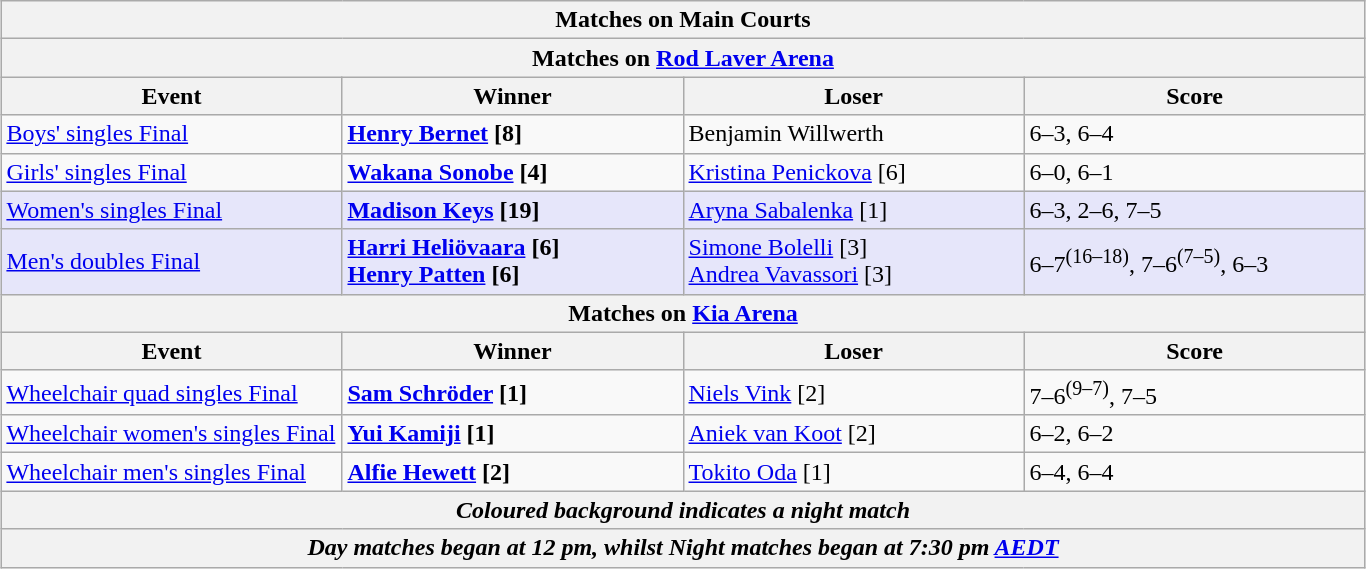<table class="wikitable collapsible uncollapsed" style="margin:auto;">
<tr>
<th colspan=4><strong>Matches on Main Courts</strong></th>
</tr>
<tr>
<th colspan=4><strong>Matches on <a href='#'>Rod Laver Arena</a></strong></th>
</tr>
<tr>
<th style="width:220px;">Event</th>
<th style="width:220px;">Winner</th>
<th style="width:220px;">Loser</th>
<th style="width:220px;">Score</th>
</tr>
<tr>
<td><a href='#'>Boys' singles Final</a></td>
<td><strong> <a href='#'>Henry Bernet</a> [8]</strong></td>
<td> Benjamin Willwerth</td>
<td>6–3, 6–4</td>
</tr>
<tr>
<td><a href='#'>Girls' singles Final</a></td>
<td><strong> <a href='#'>Wakana Sonobe</a> [4]</strong></td>
<td> <a href='#'>Kristina Penickova</a> [6]</td>
<td>6–0, 6–1</td>
</tr>
<tr bgcolor=lavender>
<td><a href='#'>Women's singles Final</a></td>
<td><strong> <a href='#'>Madison Keys</a> [19]</strong></td>
<td> <a href='#'>Aryna Sabalenka</a> [1]</td>
<td>6–3, 2–6, 7–5</td>
</tr>
<tr bgcolor=lavender>
<td><a href='#'>Men's doubles Final</a></td>
<td><strong> <a href='#'>Harri Heliövaara</a> [6] <br>  <a href='#'>Henry Patten</a> [6]</strong></td>
<td> <a href='#'>Simone Bolelli</a> [3] <br>  <a href='#'>Andrea Vavassori</a> [3]</td>
<td>6–7<sup>(16–18)</sup>, 7–6<sup>(7–5)</sup>, 6–3</td>
</tr>
<tr>
<th colspan=4><strong>Matches on <a href='#'>Kia Arena</a></strong></th>
</tr>
<tr>
<th style="width:220px;">Event</th>
<th style="width:220px;">Winner</th>
<th style="width:220px;">Loser</th>
<th style="width:220px;">Score</th>
</tr>
<tr>
<td><a href='#'>Wheelchair quad singles Final</a></td>
<td><strong> <a href='#'>Sam Schröder</a> [1]</strong></td>
<td> <a href='#'>Niels Vink</a> [2]</td>
<td>7–6<sup>(9–7)</sup>, 7–5</td>
</tr>
<tr>
<td><a href='#'>Wheelchair women's singles Final</a></td>
<td><strong> <a href='#'>Yui Kamiji</a> [1]</strong></td>
<td> <a href='#'>Aniek van Koot</a> [2]</td>
<td>6–2, 6–2</td>
</tr>
<tr>
<td><a href='#'>Wheelchair men's singles Final</a></td>
<td><strong> <a href='#'>Alfie Hewett</a> [2]</strong></td>
<td> <a href='#'>Tokito Oda</a> [1]</td>
<td>6–4, 6–4</td>
</tr>
<tr>
<th colspan=4><em>Coloured background indicates a night match</em></th>
</tr>
<tr>
<th colspan=4><em>Day matches began at 12 pm, whilst Night matches began at 7:30 pm <a href='#'>AEDT</a></em></th>
</tr>
</table>
